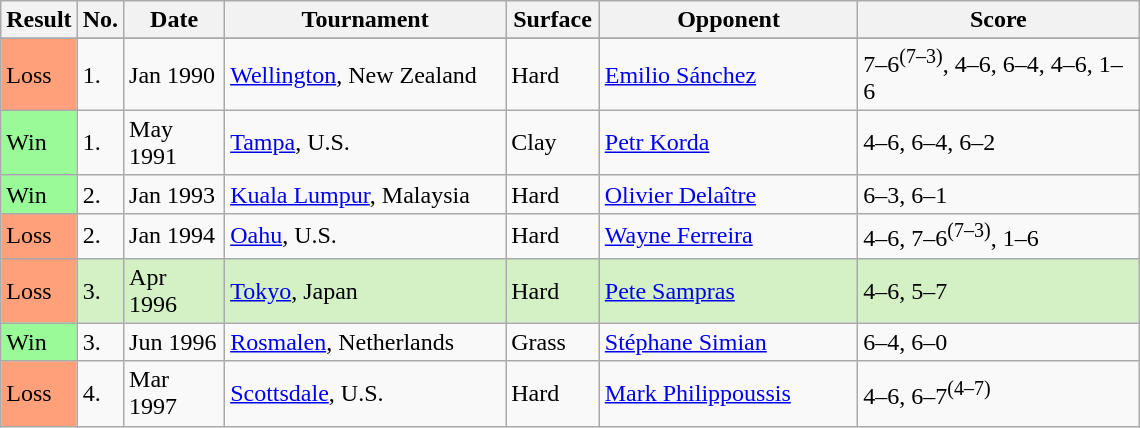<table class="sortable wikitable">
<tr>
<th style="width:40px">Result</th>
<th style="width:20px">No.</th>
<th style="width:60px">Date</th>
<th style="width:180px">Tournament</th>
<th style="width:55px">Surface</th>
<th style="width:165px">Opponent</th>
<th style="width:180px" class="unsortable"><strong>Score</strong></th>
</tr>
<tr>
</tr>
<tr>
<td style="background:#ffa07a;">Loss</td>
<td>1.</td>
<td>Jan 1990</td>
<td><a href='#'>Wellington</a>, New Zealand</td>
<td>Hard</td>
<td> <a href='#'>Emilio Sánchez</a></td>
<td>7–6<sup>(7–3)</sup>, 4–6, 6–4, 4–6, 1–6</td>
</tr>
<tr>
<td style="background:#98fb98;">Win</td>
<td>1.</td>
<td>May 1991</td>
<td><a href='#'>Tampa</a>, U.S.</td>
<td>Clay</td>
<td> <a href='#'>Petr Korda</a></td>
<td>4–6, 6–4, 6–2</td>
</tr>
<tr>
<td style="background:#98fb98;">Win</td>
<td>2.</td>
<td>Jan 1993</td>
<td><a href='#'>Kuala Lumpur</a>, Malaysia</td>
<td>Hard</td>
<td> <a href='#'>Olivier Delaître</a></td>
<td>6–3, 6–1</td>
</tr>
<tr>
<td style="background:#ffa07a;">Loss</td>
<td>2.</td>
<td>Jan 1994</td>
<td><a href='#'>Oahu</a>, U.S.</td>
<td>Hard</td>
<td> <a href='#'>Wayne Ferreira</a></td>
<td>4–6, 7–6<sup>(7–3)</sup>, 1–6</td>
</tr>
<tr bgcolor=#D4F1C5>
<td style="background:#ffa07a;">Loss</td>
<td>3.</td>
<td>Apr 1996</td>
<td><a href='#'>Tokyo</a>, Japan</td>
<td>Hard</td>
<td> <a href='#'>Pete Sampras</a></td>
<td>4–6, 5–7</td>
</tr>
<tr>
<td style="background:#98fb98;">Win</td>
<td>3.</td>
<td>Jun 1996</td>
<td><a href='#'>Rosmalen</a>, Netherlands</td>
<td>Grass</td>
<td> <a href='#'>Stéphane Simian</a></td>
<td>6–4, 6–0</td>
</tr>
<tr>
<td style="background:#ffa07a;">Loss</td>
<td>4.</td>
<td>Mar 1997</td>
<td><a href='#'>Scottsdale</a>, U.S.</td>
<td>Hard</td>
<td> <a href='#'>Mark Philippoussis</a></td>
<td>4–6, 6–7<sup>(4–7)</sup></td>
</tr>
</table>
